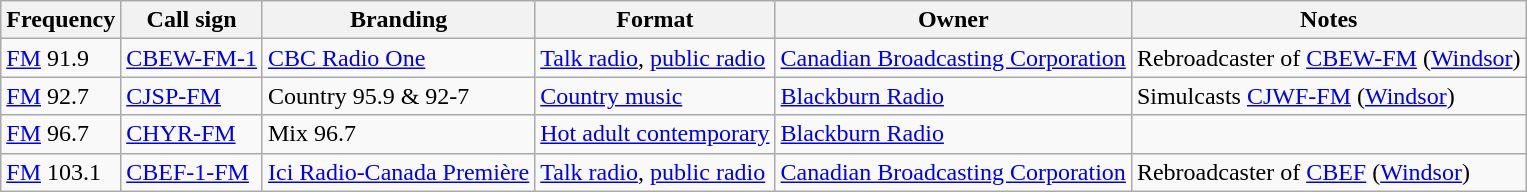<table class="wikitable sortable">
<tr>
<th>Frequency</th>
<th>Call sign</th>
<th>Branding</th>
<th>Format</th>
<th>Owner</th>
<th>Notes</th>
</tr>
<tr>
<td><a href='#'>FM</a> 91.9</td>
<td><a href='#'>CBEW-FM-1</a></td>
<td><a href='#'>CBC Radio One</a></td>
<td><a href='#'>Talk radio</a>, <a href='#'>public radio</a></td>
<td><a href='#'>Canadian Broadcasting Corporation</a></td>
<td>Rebroadcaster of <a href='#'>CBEW-FM</a> (<a href='#'>Windsor</a>)</td>
</tr>
<tr>
<td><a href='#'>FM</a> 92.7</td>
<td><a href='#'>CJSP-FM</a></td>
<td>Country 95.9 & 92-7</td>
<td><a href='#'>Country music</a></td>
<td><a href='#'>Blackburn Radio</a></td>
<td>Simulcasts <a href='#'>CJWF-FM</a> (<a href='#'>Windsor</a>)</td>
</tr>
<tr>
<td><a href='#'>FM</a> 96.7</td>
<td><a href='#'>CHYR-FM</a></td>
<td>Mix 96.7</td>
<td><a href='#'>Hot adult contemporary</a></td>
<td><a href='#'>Blackburn Radio</a></td>
</tr>
<tr>
<td><a href='#'>FM</a> 103.1</td>
<td><a href='#'>CBEF-1-FM</a></td>
<td><a href='#'>Ici Radio-Canada Première</a></td>
<td><a href='#'>Talk radio</a>, <a href='#'>public radio</a></td>
<td><a href='#'>Canadian Broadcasting Corporation</a></td>
<td>Rebroadcaster of <a href='#'>CBEF</a> (<a href='#'>Windsor</a>)</td>
</tr>
</table>
